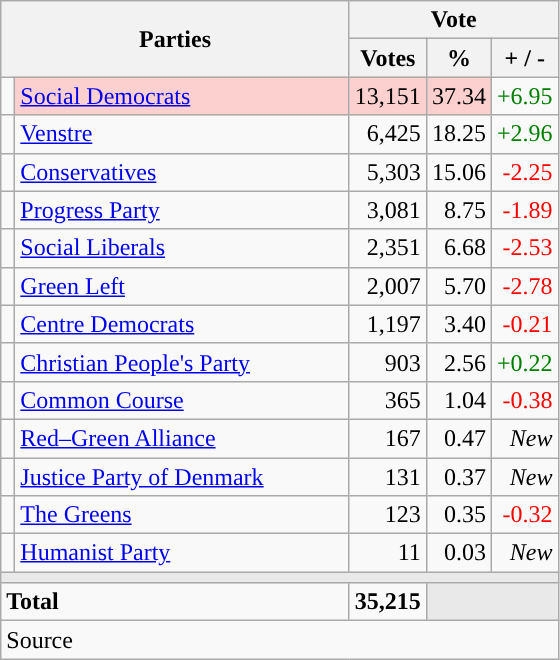<table class="wikitable" style="text-align:right;">
<tr>
<th style="text-align:centre;" rowspan="2" colspan="2" width="225">Parties</th>
<th colspan="3">Vote</th>
</tr>
<tr>
<th width="15">Votes</th>
<th width="15">%</th>
<th width="15">+ / -</th>
</tr>
<tr>
<td width="2" style="color:inherit;background:"></td>
<td bgcolor=#fbd0ce  align="left"><a href='#'>Social Democrats</a></td>
<td bgcolor=#fbd0ce>13,151</td>
<td bgcolor=#fbd0ce>37.34</td>
<td style=color:green;>+6.95</td>
</tr>
<tr>
<td width="2" style="color:inherit;background:"></td>
<td align="left"><a href='#'>Venstre</a></td>
<td>6,425</td>
<td>18.25</td>
<td style=color:green;>+2.96</td>
</tr>
<tr>
<td width="2" style="color:inherit;background:"></td>
<td align="left"><a href='#'>Conservatives</a></td>
<td>5,303</td>
<td>15.06</td>
<td style=color:red;>-2.25</td>
</tr>
<tr>
<td width="2" style="color:inherit;background:"></td>
<td align="left"><a href='#'>Progress Party</a></td>
<td>3,081</td>
<td>8.75</td>
<td style=color:red;>-1.89</td>
</tr>
<tr>
<td width="2" style="color:inherit;background:"></td>
<td align="left"><a href='#'>Social Liberals</a></td>
<td>2,351</td>
<td>6.68</td>
<td style=color:red;>-2.53</td>
</tr>
<tr>
<td width="2" style="color:inherit;background:"></td>
<td align="left"><a href='#'>Green Left</a></td>
<td>2,007</td>
<td>5.70</td>
<td style=color:red;>-2.78</td>
</tr>
<tr>
<td width="2" style="color:inherit;background:"></td>
<td align="left"><a href='#'>Centre Democrats</a></td>
<td>1,197</td>
<td>3.40</td>
<td style=color:red;>-0.21</td>
</tr>
<tr>
<td width="2" style="color:inherit;background:"></td>
<td align="left"><a href='#'>Christian People's Party</a></td>
<td>903</td>
<td>2.56</td>
<td style=color:green;>+0.22</td>
</tr>
<tr>
<td width="2" style="color:inherit;background:"></td>
<td align="left"><a href='#'>Common Course</a></td>
<td>365</td>
<td>1.04</td>
<td style=color:red;>-0.38</td>
</tr>
<tr>
<td width="2" style="color:inherit;background:"></td>
<td align="left"><a href='#'>Red–Green Alliance</a></td>
<td>167</td>
<td>0.47</td>
<td><em>New</em></td>
</tr>
<tr>
<td width="2" style="color:inherit;background:"></td>
<td align="left"><a href='#'>Justice Party of Denmark</a></td>
<td>131</td>
<td>0.37</td>
<td><em>New</em></td>
</tr>
<tr>
<td width="2" style="color:inherit;background:"></td>
<td align="left"><a href='#'>The Greens</a></td>
<td>123</td>
<td>0.35</td>
<td style=color:red;>-0.32</td>
</tr>
<tr>
<td width="2" style="color:inherit;background:"></td>
<td align="left"><a href='#'>Humanist Party</a></td>
<td>11</td>
<td>0.03</td>
<td><em>New</em></td>
</tr>
<tr>
<td colspan="7" bgcolor="#E9E9E9"></td>
</tr>
<tr>
<td align="left" colspan="2"><strong>Total</strong></td>
<td><strong>35,215</strong></td>
<td bgcolor="#E9E9E9" colspan="2"></td>
</tr>
<tr>
<td align="left" colspan="6">Source</td>
</tr>
</table>
